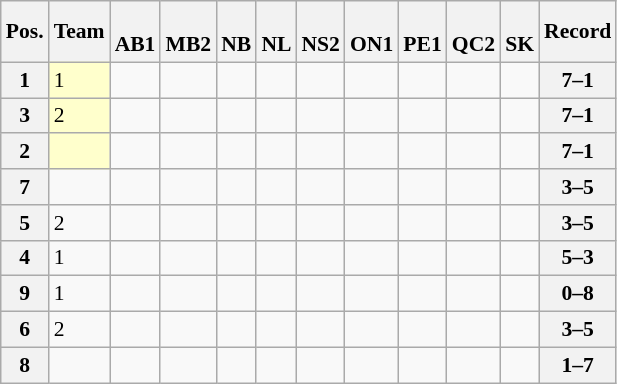<table class="wikitable sortable nowrap" style="text-align:center; font-size:0.9em;">
<tr>
<th>Pos.</th>
<th>Team</th>
<th><br>AB1</th>
<th><br>MB2</th>
<th><br>NB</th>
<th><br>NL</th>
<th><br>NS2</th>
<th><br>ON1</th>
<th><br>PE1</th>
<th><br>QC2</th>
<th><br>SK</th>
<th>Record</th>
</tr>
<tr>
<th>1</th>
<td style="text-align:left; background:#ffffcc;"> 1</td>
<td></td>
<td></td>
<td></td>
<td></td>
<td></td>
<td></td>
<td></td>
<td></td>
<td></td>
<th>7–1</th>
</tr>
<tr>
<th>3</th>
<td style="text-align:left; background:#ffffcc;"> 2</td>
<td></td>
<td></td>
<td></td>
<td></td>
<td></td>
<td></td>
<td></td>
<td></td>
<td></td>
<th>7–1</th>
</tr>
<tr>
<th>2</th>
<td style="text-align:left; background:#ffffcc;"></td>
<td></td>
<td></td>
<td></td>
<td></td>
<td></td>
<td></td>
<td></td>
<td></td>
<td></td>
<th>7–1</th>
</tr>
<tr>
<th>7</th>
<td style="text-align:left;"></td>
<td></td>
<td></td>
<td></td>
<td></td>
<td></td>
<td></td>
<td></td>
<td></td>
<td></td>
<th>3–5</th>
</tr>
<tr>
<th>5</th>
<td style="text-align:left;"> 2</td>
<td></td>
<td></td>
<td></td>
<td></td>
<td></td>
<td></td>
<td></td>
<td></td>
<td></td>
<th>3–5</th>
</tr>
<tr>
<th>4</th>
<td style="text-align:left;"> 1</td>
<td></td>
<td></td>
<td></td>
<td></td>
<td></td>
<td></td>
<td></td>
<td></td>
<td></td>
<th>5–3</th>
</tr>
<tr>
<th>9</th>
<td style="text-align:left;"> 1</td>
<td></td>
<td></td>
<td></td>
<td></td>
<td></td>
<td></td>
<td></td>
<td></td>
<td></td>
<th>0–8</th>
</tr>
<tr>
<th>6</th>
<td style="text-align:left;"> 2</td>
<td></td>
<td></td>
<td></td>
<td></td>
<td></td>
<td></td>
<td></td>
<td></td>
<td></td>
<th>3–5</th>
</tr>
<tr>
<th>8</th>
<td style="text-align:left;"></td>
<td></td>
<td></td>
<td></td>
<td></td>
<td></td>
<td></td>
<td></td>
<td></td>
<td></td>
<th>1–7</th>
</tr>
</table>
